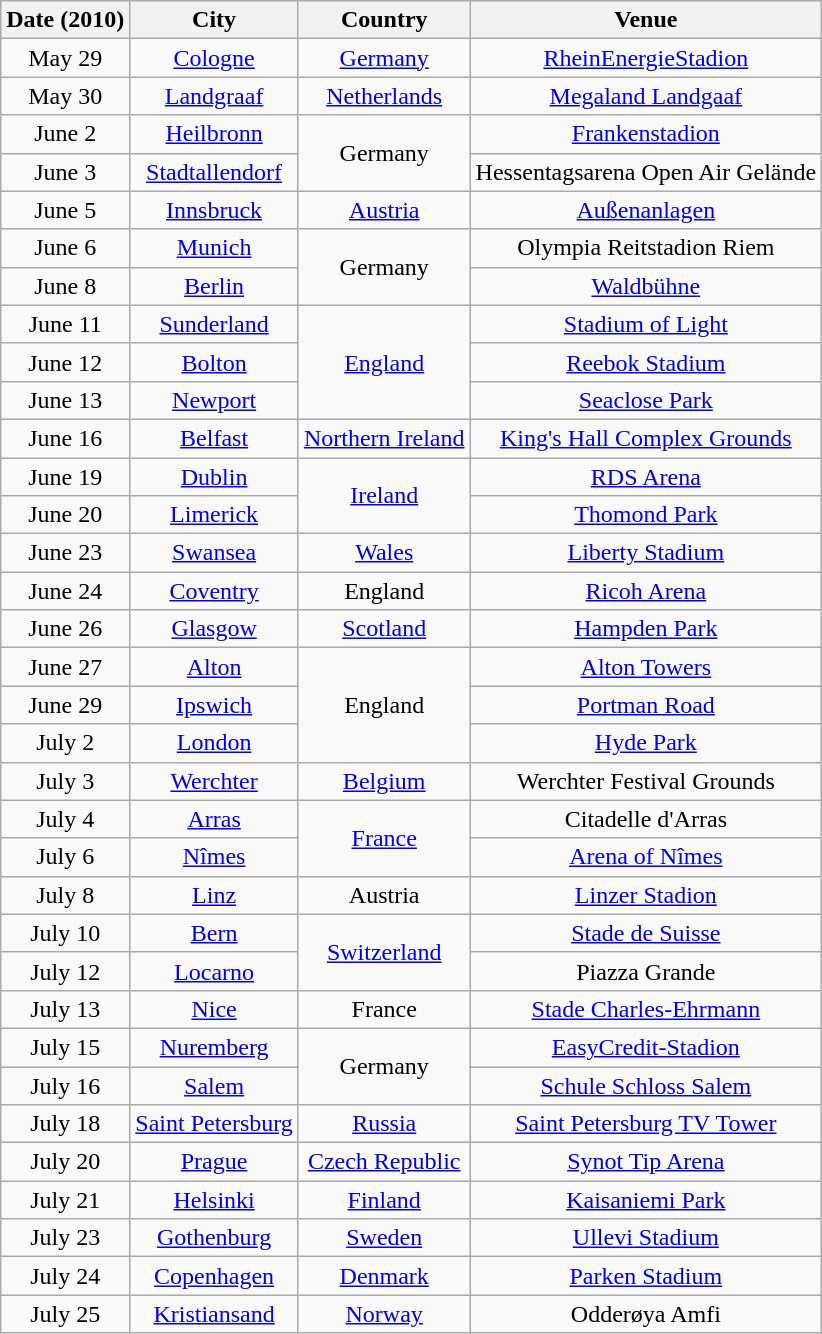<table class="wikitable" style="text-align:center;">
<tr>
<th scope="col">Date (2010)</th>
<th scope="col">City</th>
<th scope="col">Country</th>
<th scope="col">Venue</th>
</tr>
<tr>
<td>May 29</td>
<td><a href='#'>Cologne</a></td>
<td><a href='#'>Germany</a></td>
<td><a href='#'>RheinEnergieStadion</a></td>
</tr>
<tr>
<td>May 30</td>
<td><a href='#'>Landgraaf</a></td>
<td><a href='#'>Netherlands</a></td>
<td><a href='#'>Megaland Landgaaf</a></td>
</tr>
<tr>
<td>June 2</td>
<td><a href='#'>Heilbronn</a></td>
<td rowspan="2">Germany</td>
<td><a href='#'>Frankenstadion</a></td>
</tr>
<tr>
<td>June 3</td>
<td><a href='#'>Stadtallendorf</a></td>
<td>Hessentagsarena Open Air Gelände</td>
</tr>
<tr>
<td>June 5</td>
<td><a href='#'>Innsbruck</a></td>
<td><a href='#'>Austria</a></td>
<td><a href='#'>Außenanlagen</a></td>
</tr>
<tr>
<td>June 6</td>
<td><a href='#'>Munich</a></td>
<td rowspan="2">Germany</td>
<td>Olympia Reitstadion Riem</td>
</tr>
<tr>
<td>June 8</td>
<td><a href='#'>Berlin</a></td>
<td><a href='#'>Waldbühne</a></td>
</tr>
<tr>
<td>June 11</td>
<td><a href='#'>Sunderland</a></td>
<td rowspan="3"><a href='#'>England</a></td>
<td><a href='#'>Stadium of Light</a></td>
</tr>
<tr>
<td>June 12</td>
<td><a href='#'>Bolton</a></td>
<td><a href='#'>Reebok Stadium</a></td>
</tr>
<tr>
<td>June 13</td>
<td><a href='#'>Newport</a></td>
<td><a href='#'>Seaclose Park</a></td>
</tr>
<tr>
<td>June 16</td>
<td><a href='#'>Belfast</a></td>
<td><a href='#'>Northern Ireland</a></td>
<td><a href='#'>King's Hall Complex Grounds</a></td>
</tr>
<tr>
<td>June 19</td>
<td><a href='#'>Dublin</a></td>
<td rowspan="2"><a href='#'>Ireland</a></td>
<td><a href='#'>RDS Arena</a></td>
</tr>
<tr>
<td>June 20</td>
<td><a href='#'>Limerick</a></td>
<td><a href='#'>Thomond Park</a></td>
</tr>
<tr>
<td>June 23</td>
<td><a href='#'>Swansea</a></td>
<td><a href='#'>Wales</a></td>
<td><a href='#'>Liberty Stadium</a></td>
</tr>
<tr>
<td>June 24</td>
<td><a href='#'>Coventry</a></td>
<td>England</td>
<td><a href='#'>Ricoh Arena</a></td>
</tr>
<tr>
<td>June 26</td>
<td><a href='#'>Glasgow</a></td>
<td><a href='#'>Scotland</a></td>
<td><a href='#'>Hampden Park</a></td>
</tr>
<tr>
<td>June 27</td>
<td><a href='#'>Alton</a></td>
<td rowspan="3">England</td>
<td><a href='#'>Alton Towers</a></td>
</tr>
<tr>
<td>June 29</td>
<td><a href='#'>Ipswich</a></td>
<td><a href='#'>Portman Road</a></td>
</tr>
<tr>
<td>July 2</td>
<td><a href='#'>London</a></td>
<td><a href='#'>Hyde Park</a></td>
</tr>
<tr>
<td>July 3</td>
<td><a href='#'>Werchter</a></td>
<td><a href='#'>Belgium</a></td>
<td>Werchter Festival Grounds</td>
</tr>
<tr>
<td>July 4</td>
<td><a href='#'>Arras</a></td>
<td rowspan="2"><a href='#'>France</a></td>
<td>Citadelle d'Arras</td>
</tr>
<tr>
<td>July 6</td>
<td><a href='#'>Nîmes</a></td>
<td><a href='#'>Arena of Nîmes</a></td>
</tr>
<tr>
<td>July 8</td>
<td><a href='#'>Linz</a></td>
<td>Austria</td>
<td><a href='#'>Linzer Stadion</a></td>
</tr>
<tr>
<td>July 10</td>
<td><a href='#'>Bern</a></td>
<td rowspan=2><a href='#'>Switzerland</a></td>
<td><a href='#'>Stade de Suisse</a></td>
</tr>
<tr>
<td>July 12</td>
<td><a href='#'>Locarno</a></td>
<td>Piazza Grande</td>
</tr>
<tr>
<td>July 13</td>
<td><a href='#'>Nice</a></td>
<td>France</td>
<td><a href='#'>Stade Charles-Ehrmann</a></td>
</tr>
<tr>
<td>July 15</td>
<td><a href='#'>Nuremberg</a></td>
<td rowspan="2">Germany</td>
<td><a href='#'>EasyCredit-Stadion</a></td>
</tr>
<tr>
<td>July 16</td>
<td><a href='#'>Salem</a></td>
<td><a href='#'>Schule Schloss Salem</a></td>
</tr>
<tr>
<td>July 18</td>
<td><a href='#'>Saint Petersburg</a></td>
<td><a href='#'>Russia</a></td>
<td><a href='#'>Saint Petersburg TV Tower</a></td>
</tr>
<tr>
<td>July 20</td>
<td><a href='#'>Prague</a></td>
<td><a href='#'>Czech Republic</a></td>
<td><a href='#'>Synot Tip Arena</a></td>
</tr>
<tr>
<td>July 21</td>
<td><a href='#'>Helsinki</a></td>
<td><a href='#'>Finland</a></td>
<td><a href='#'>Kaisaniemi Park</a></td>
</tr>
<tr>
<td>July 23</td>
<td><a href='#'>Gothenburg</a></td>
<td><a href='#'>Sweden</a></td>
<td><a href='#'>Ullevi Stadium</a></td>
</tr>
<tr>
<td>July 24</td>
<td><a href='#'>Copenhagen</a></td>
<td><a href='#'>Denmark</a></td>
<td><a href='#'>Parken Stadium</a></td>
</tr>
<tr>
<td>July 25</td>
<td><a href='#'>Kristiansand</a></td>
<td><a href='#'>Norway</a></td>
<td>Odderøya Amfi</td>
</tr>
</table>
